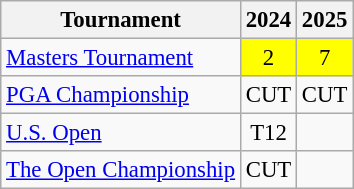<table class="wikitable" style="font-size:95%;text-align:center;">
<tr>
<th>Tournament</th>
<th>2024</th>
<th>2025</th>
</tr>
<tr>
<td align=left><a href='#'>Masters Tournament</a></td>
<td style="background:yellow;">2</td>
<td style="background:yellow;">7</td>
</tr>
<tr>
<td align=left><a href='#'>PGA Championship</a></td>
<td>CUT</td>
<td>CUT</td>
</tr>
<tr>
<td align=left><a href='#'>U.S. Open</a></td>
<td>T12</td>
<td></td>
</tr>
<tr>
<td align=left><a href='#'>The Open Championship</a></td>
<td>CUT</td>
<td></td>
</tr>
</table>
